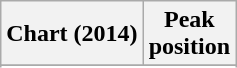<table class="wikitable sortable">
<tr>
<th>Chart (2014)</th>
<th style="text-align:center;">Peak<br>position</th>
</tr>
<tr>
</tr>
<tr>
</tr>
<tr>
</tr>
<tr>
</tr>
</table>
